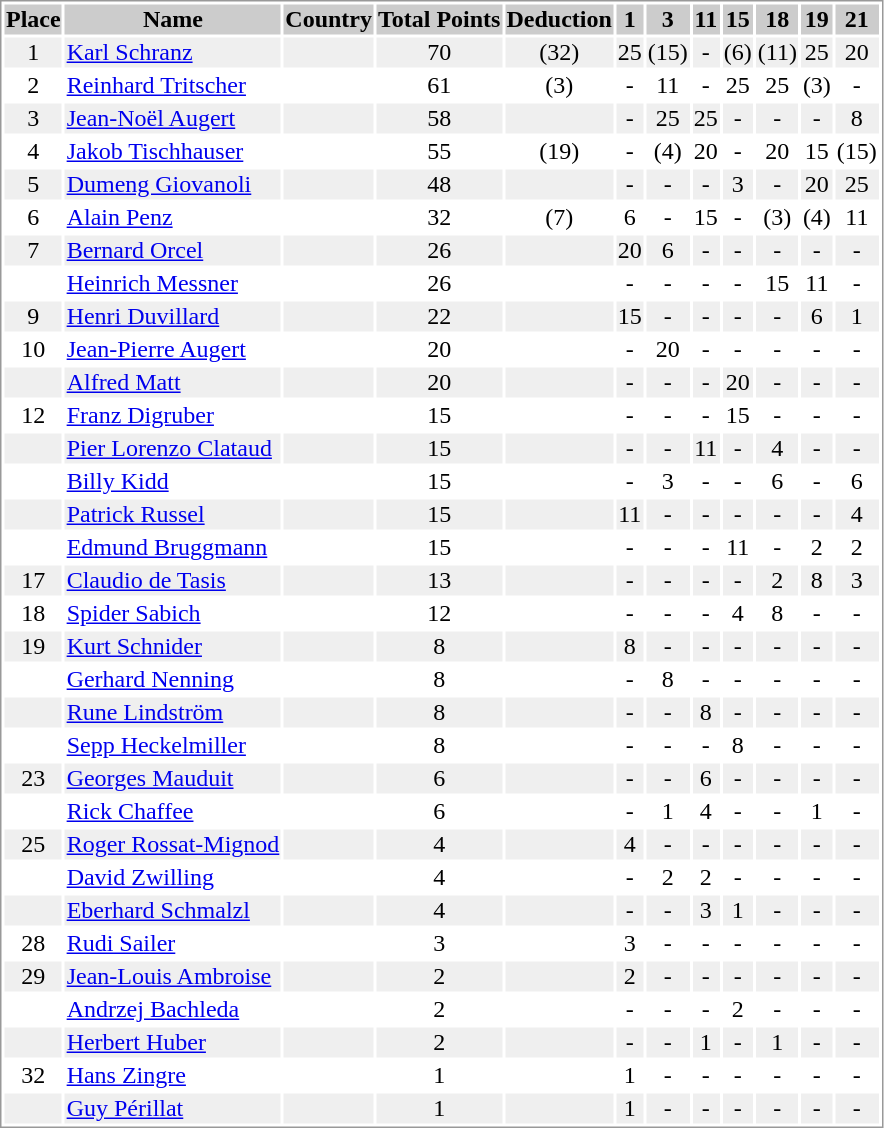<table border="0" style="border: 1px solid #999; background-color:#FFFFFF; text-align:center">
<tr align="center" bgcolor="#CCCCCC">
<th>Place</th>
<th>Name</th>
<th>Country</th>
<th>Total Points</th>
<th>Deduction</th>
<th>1</th>
<th>3</th>
<th>11</th>
<th>15</th>
<th>18</th>
<th>19</th>
<th>21</th>
</tr>
<tr bgcolor="#EFEFEF">
<td>1</td>
<td align="left"><a href='#'>Karl Schranz</a></td>
<td align="left"></td>
<td>70</td>
<td>(32)</td>
<td>25</td>
<td>(15)</td>
<td>-</td>
<td>(6)</td>
<td>(11)</td>
<td>25</td>
<td>20</td>
</tr>
<tr>
<td>2</td>
<td align="left"><a href='#'>Reinhard Tritscher</a></td>
<td align="left"></td>
<td>61</td>
<td>(3)</td>
<td>-</td>
<td>11</td>
<td>-</td>
<td>25</td>
<td>25</td>
<td>(3)</td>
<td>-</td>
</tr>
<tr bgcolor="#EFEFEF">
<td>3</td>
<td align="left"><a href='#'>Jean-Noël Augert</a></td>
<td align="left"></td>
<td>58</td>
<td></td>
<td>-</td>
<td>25</td>
<td>25</td>
<td>-</td>
<td>-</td>
<td>-</td>
<td>8</td>
</tr>
<tr>
<td>4</td>
<td align="left"><a href='#'>Jakob Tischhauser</a></td>
<td align="left"></td>
<td>55</td>
<td>(19)</td>
<td>-</td>
<td>(4)</td>
<td>20</td>
<td>-</td>
<td>20</td>
<td>15</td>
<td>(15)</td>
</tr>
<tr bgcolor="#EFEFEF">
<td>5</td>
<td align="left"><a href='#'>Dumeng Giovanoli</a></td>
<td align="left"></td>
<td>48</td>
<td></td>
<td>-</td>
<td>-</td>
<td>-</td>
<td>3</td>
<td>-</td>
<td>20</td>
<td>25</td>
</tr>
<tr>
<td>6</td>
<td align="left"><a href='#'>Alain Penz</a></td>
<td align="left"></td>
<td>32</td>
<td>(7)</td>
<td>6</td>
<td>-</td>
<td>15</td>
<td>-</td>
<td>(3)</td>
<td>(4)</td>
<td>11</td>
</tr>
<tr bgcolor="#EFEFEF">
<td>7</td>
<td align="left"><a href='#'>Bernard Orcel</a></td>
<td align="left"></td>
<td>26</td>
<td></td>
<td>20</td>
<td>6</td>
<td>-</td>
<td>-</td>
<td>-</td>
<td>-</td>
<td>-</td>
</tr>
<tr>
<td></td>
<td align="left"><a href='#'>Heinrich Messner</a></td>
<td align="left"></td>
<td>26</td>
<td></td>
<td>-</td>
<td>-</td>
<td>-</td>
<td>-</td>
<td>15</td>
<td>11</td>
<td>-</td>
</tr>
<tr bgcolor="#EFEFEF">
<td>9</td>
<td align="left"><a href='#'>Henri Duvillard</a></td>
<td align="left"></td>
<td>22</td>
<td></td>
<td>15</td>
<td>-</td>
<td>-</td>
<td>-</td>
<td>-</td>
<td>6</td>
<td>1</td>
</tr>
<tr>
<td>10</td>
<td align="left"><a href='#'>Jean-Pierre Augert</a></td>
<td align="left"></td>
<td>20</td>
<td></td>
<td>-</td>
<td>20</td>
<td>-</td>
<td>-</td>
<td>-</td>
<td>-</td>
<td>-</td>
</tr>
<tr bgcolor="#EFEFEF">
<td></td>
<td align="left"><a href='#'>Alfred Matt</a></td>
<td align="left"></td>
<td>20</td>
<td></td>
<td>-</td>
<td>-</td>
<td>-</td>
<td>20</td>
<td>-</td>
<td>-</td>
<td>-</td>
</tr>
<tr>
<td>12</td>
<td align="left"><a href='#'>Franz Digruber</a></td>
<td align="left"></td>
<td>15</td>
<td></td>
<td>-</td>
<td>-</td>
<td>-</td>
<td>15</td>
<td>-</td>
<td>-</td>
<td>-</td>
</tr>
<tr bgcolor="#EFEFEF">
<td></td>
<td align="left"><a href='#'>Pier Lorenzo Clataud</a></td>
<td align="left"></td>
<td>15</td>
<td></td>
<td>-</td>
<td>-</td>
<td>11</td>
<td>-</td>
<td>4</td>
<td>-</td>
<td>-</td>
</tr>
<tr>
<td></td>
<td align="left"><a href='#'>Billy Kidd</a></td>
<td align="left"></td>
<td>15</td>
<td></td>
<td>-</td>
<td>3</td>
<td>-</td>
<td>-</td>
<td>6</td>
<td>-</td>
<td>6</td>
</tr>
<tr bgcolor="#EFEFEF">
<td></td>
<td align="left"><a href='#'>Patrick Russel</a></td>
<td align="left"></td>
<td>15</td>
<td></td>
<td>11</td>
<td>-</td>
<td>-</td>
<td>-</td>
<td>-</td>
<td>-</td>
<td>4</td>
</tr>
<tr>
<td></td>
<td align="left"><a href='#'>Edmund Bruggmann</a></td>
<td align="left"></td>
<td>15</td>
<td></td>
<td>-</td>
<td>-</td>
<td>-</td>
<td>11</td>
<td>-</td>
<td>2</td>
<td>2</td>
</tr>
<tr bgcolor="#EFEFEF">
<td>17</td>
<td align="left"><a href='#'>Claudio de Tasis</a></td>
<td align="left"></td>
<td>13</td>
<td></td>
<td>-</td>
<td>-</td>
<td>-</td>
<td>-</td>
<td>2</td>
<td>8</td>
<td>3</td>
</tr>
<tr>
<td>18</td>
<td align="left"><a href='#'>Spider Sabich</a></td>
<td align="left"></td>
<td>12</td>
<td></td>
<td>-</td>
<td>-</td>
<td>-</td>
<td>4</td>
<td>8</td>
<td>-</td>
<td>-</td>
</tr>
<tr bgcolor="#EFEFEF">
<td>19</td>
<td align="left"><a href='#'>Kurt Schnider</a></td>
<td align="left"></td>
<td>8</td>
<td></td>
<td>8</td>
<td>-</td>
<td>-</td>
<td>-</td>
<td>-</td>
<td>-</td>
<td>-</td>
</tr>
<tr>
<td></td>
<td align="left"><a href='#'>Gerhard Nenning</a></td>
<td align="left"></td>
<td>8</td>
<td></td>
<td>-</td>
<td>8</td>
<td>-</td>
<td>-</td>
<td>-</td>
<td>-</td>
<td>-</td>
</tr>
<tr bgcolor="#EFEFEF">
<td></td>
<td align="left"><a href='#'>Rune Lindström</a></td>
<td align="left"></td>
<td>8</td>
<td></td>
<td>-</td>
<td>-</td>
<td>8</td>
<td>-</td>
<td>-</td>
<td>-</td>
<td>-</td>
</tr>
<tr>
<td></td>
<td align="left"><a href='#'>Sepp Heckelmiller</a></td>
<td align="left"></td>
<td>8</td>
<td></td>
<td>-</td>
<td>-</td>
<td>-</td>
<td>8</td>
<td>-</td>
<td>-</td>
<td>-</td>
</tr>
<tr bgcolor="#EFEFEF">
<td>23</td>
<td align="left"><a href='#'>Georges Mauduit</a></td>
<td align="left"></td>
<td>6</td>
<td></td>
<td>-</td>
<td>-</td>
<td>6</td>
<td>-</td>
<td>-</td>
<td>-</td>
<td>-</td>
</tr>
<tr>
<td></td>
<td align="left"><a href='#'>Rick Chaffee</a></td>
<td align="left"></td>
<td>6</td>
<td></td>
<td>-</td>
<td>1</td>
<td>4</td>
<td>-</td>
<td>-</td>
<td>1</td>
<td>-</td>
</tr>
<tr bgcolor="#EFEFEF">
<td>25</td>
<td align="left"><a href='#'>Roger Rossat-Mignod</a></td>
<td align="left"></td>
<td>4</td>
<td></td>
<td>4</td>
<td>-</td>
<td>-</td>
<td>-</td>
<td>-</td>
<td>-</td>
<td>-</td>
</tr>
<tr>
<td></td>
<td align="left"><a href='#'>David Zwilling</a></td>
<td align="left"></td>
<td>4</td>
<td></td>
<td>-</td>
<td>2</td>
<td>2</td>
<td>-</td>
<td>-</td>
<td>-</td>
<td>-</td>
</tr>
<tr bgcolor="#EFEFEF">
<td></td>
<td align="left"><a href='#'>Eberhard Schmalzl</a></td>
<td align="left"></td>
<td>4</td>
<td></td>
<td>-</td>
<td>-</td>
<td>3</td>
<td>1</td>
<td>-</td>
<td>-</td>
<td>-</td>
</tr>
<tr>
<td>28</td>
<td align="left"><a href='#'>Rudi Sailer</a></td>
<td align="left"></td>
<td>3</td>
<td></td>
<td>3</td>
<td>-</td>
<td>-</td>
<td>-</td>
<td>-</td>
<td>-</td>
<td>-</td>
</tr>
<tr bgcolor="#EFEFEF">
<td>29</td>
<td align="left"><a href='#'>Jean-Louis Ambroise</a></td>
<td align="left"></td>
<td>2</td>
<td></td>
<td>2</td>
<td>-</td>
<td>-</td>
<td>-</td>
<td>-</td>
<td>-</td>
<td>-</td>
</tr>
<tr>
<td></td>
<td align="left"><a href='#'>Andrzej Bachleda</a></td>
<td align="left"></td>
<td>2</td>
<td></td>
<td>-</td>
<td>-</td>
<td>-</td>
<td>2</td>
<td>-</td>
<td>-</td>
<td>-</td>
</tr>
<tr bgcolor="#EFEFEF">
<td></td>
<td align="left"><a href='#'>Herbert Huber</a></td>
<td align="left"></td>
<td>2</td>
<td></td>
<td>-</td>
<td>-</td>
<td>1</td>
<td>-</td>
<td>1</td>
<td>-</td>
<td>-</td>
</tr>
<tr>
<td>32</td>
<td align="left"><a href='#'>Hans Zingre</a></td>
<td align="left"></td>
<td>1</td>
<td></td>
<td>1</td>
<td>-</td>
<td>-</td>
<td>-</td>
<td>-</td>
<td>-</td>
<td>-</td>
</tr>
<tr bgcolor="#EFEFEF">
<td></td>
<td align="left"><a href='#'>Guy Périllat</a></td>
<td align="left"></td>
<td>1</td>
<td></td>
<td>1</td>
<td>-</td>
<td>-</td>
<td>-</td>
<td>-</td>
<td>-</td>
<td>-</td>
</tr>
</table>
